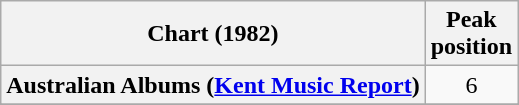<table class="wikitable sortable plainrowheaders">
<tr>
<th scope="col">Chart (1982)</th>
<th scope="col">Peak<br>position</th>
</tr>
<tr>
<th scope="row">Australian Albums (<a href='#'>Kent Music Report</a>)</th>
<td align="center">6</td>
</tr>
<tr>
</tr>
<tr>
</tr>
<tr>
</tr>
<tr>
</tr>
<tr>
</tr>
<tr>
</tr>
</table>
